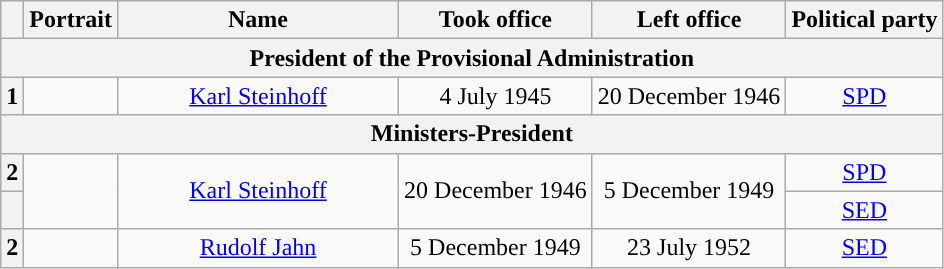<table class="wikitable" style="text-align:center">
<tr>
<th></th>
<th>Portrait</th>
<th width=180>Name<br></th>
<th>Took office</th>
<th>Left office</th>
<th>Political party</th>
</tr>
<tr>
<th colspan=6>President of the Provisional Administration</th>
</tr>
<tr>
<th style="background:">1</th>
<td></td>
<td><a href='#'>Karl Steinhoff</a><br></td>
<td>4 July 1945</td>
<td>20 December 1946</td>
<td><a href='#'>SPD</a></td>
</tr>
<tr>
<th colspan=6>Ministers-President</th>
</tr>
<tr>
<th style="background:">2</th>
<td rowspan=2></td>
<td rowspan=2><a href='#'>Karl Steinhoff</a><br></td>
<td rowspan=2>20 December 1946</td>
<td rowspan=2>5 December 1949</td>
<td><a href='#'>SPD</a><br></td>
</tr>
<tr>
<th style="background:"></th>
<td><a href='#'>SED</a><br></td>
</tr>
<tr>
<th style="background:">2</th>
<td></td>
<td><a href='#'>Rudolf Jahn</a><br></td>
<td>5 December 1949</td>
<td>23 July 1952</td>
<td><a href='#'>SED</a></td>
</tr>
</table>
